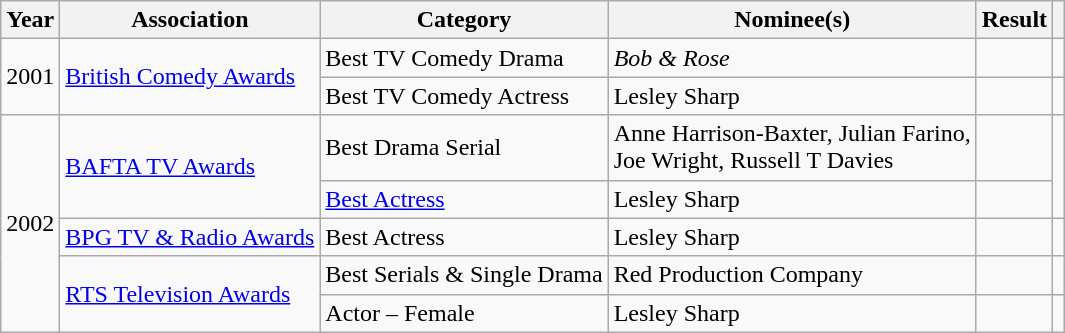<table class="wikitable">
<tr>
<th>Year</th>
<th>Association</th>
<th>Category</th>
<th>Nominee(s)</th>
<th>Result</th>
<th></th>
</tr>
<tr>
<td rowspan="2">2001</td>
<td rowspan="2"><a href='#'>British Comedy Awards</a></td>
<td>Best TV Comedy Drama</td>
<td><em>Bob & Rose</em></td>
<td></td>
<td></td>
</tr>
<tr>
<td>Best TV Comedy Actress</td>
<td>Lesley Sharp</td>
<td></td>
<td></td>
</tr>
<tr>
<td rowspan="5">2002</td>
<td rowspan="2"><a href='#'>BAFTA TV Awards</a></td>
<td>Best Drama Serial</td>
<td>Anne Harrison-Baxter, Julian Farino,<br>Joe Wright, Russell T Davies</td>
<td></td>
<td rowspan="2"></td>
</tr>
<tr>
<td><a href='#'>Best Actress</a></td>
<td>Lesley Sharp</td>
<td></td>
</tr>
<tr>
<td><a href='#'>BPG TV & Radio Awards</a></td>
<td>Best Actress</td>
<td>Lesley Sharp </td>
<td></td>
<td></td>
</tr>
<tr>
<td rowspan="2"><a href='#'>RTS Television Awards</a></td>
<td>Best Serials & Single Drama</td>
<td>Red Production Company</td>
<td></td>
<td></td>
</tr>
<tr>
<td>Actor – Female</td>
<td>Lesley Sharp</td>
<td></td>
<td></td>
</tr>
</table>
